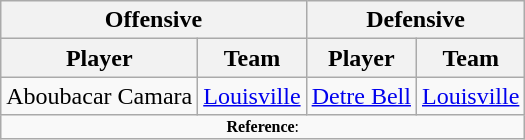<table class="wikitable" style="text-align: center;">
<tr>
<th colspan="2">Offensive</th>
<th colspan="2">Defensive</th>
</tr>
<tr>
<th>Player</th>
<th>Team</th>
<th>Player</th>
<th>Team</th>
</tr>
<tr>
<td>Aboubacar Camara</td>
<td><a href='#'>Louisville</a></td>
<td><a href='#'>Detre Bell</a></td>
<td><a href='#'>Louisville</a></td>
</tr>
<tr>
<td colspan="4"  style="font-size:8pt; text-align:center;"><strong>Reference</strong>:</td>
</tr>
</table>
